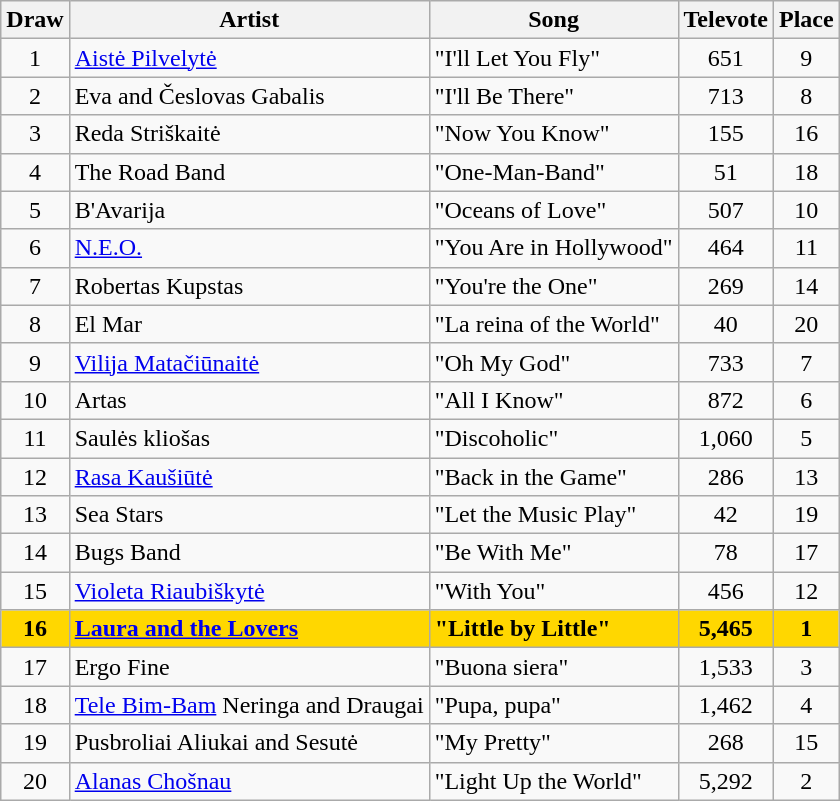<table class="sortable wikitable" style="margin: 1em auto 1em auto; text-align:center">
<tr>
<th>Draw</th>
<th>Artist</th>
<th>Song</th>
<th>Televote</th>
<th>Place</th>
</tr>
<tr>
<td>1</td>
<td align="left"><a href='#'>Aistė Pilvelytė</a></td>
<td align="left">"I'll Let You Fly"</td>
<td>651</td>
<td>9</td>
</tr>
<tr>
<td>2</td>
<td align="left">Eva and Česlovas Gabalis</td>
<td align="left">"I'll Be There"</td>
<td>713</td>
<td>8</td>
</tr>
<tr>
<td>3</td>
<td align="left">Reda Striškaitė</td>
<td align="left">"Now You Know"</td>
<td>155</td>
<td>16</td>
</tr>
<tr>
<td>4</td>
<td align="left">The Road Band</td>
<td align="left">"One-Man-Band"</td>
<td>51</td>
<td>18</td>
</tr>
<tr>
<td>5</td>
<td align="left">B'Avarija</td>
<td align="left">"Oceans of Love"</td>
<td>507</td>
<td>10</td>
</tr>
<tr>
<td>6</td>
<td align="left"><a href='#'>N.E.O.</a></td>
<td align="left">"You Are in Hollywood"</td>
<td>464</td>
<td>11</td>
</tr>
<tr>
<td>7</td>
<td align="left">Robertas Kupstas</td>
<td align="left">"You're the One"</td>
<td>269</td>
<td>14</td>
</tr>
<tr>
<td>8</td>
<td align="left">El Mar</td>
<td align="left">"La reina of the World"</td>
<td>40</td>
<td>20</td>
</tr>
<tr>
<td>9</td>
<td align="left"><a href='#'>Vilija Matačiūnaitė</a></td>
<td align="left">"Oh My God"</td>
<td>733</td>
<td>7</td>
</tr>
<tr>
<td>10</td>
<td align="left">Artas</td>
<td align="left">"All I Know"</td>
<td>872</td>
<td>6</td>
</tr>
<tr>
<td>11</td>
<td align="left">Saulės kliošas</td>
<td align="left">"Discoholic"</td>
<td>1,060</td>
<td>5</td>
</tr>
<tr>
<td>12</td>
<td align="left"><a href='#'>Rasa Kaušiūtė</a></td>
<td align="left">"Back in the Game"</td>
<td>286</td>
<td>13</td>
</tr>
<tr>
<td>13</td>
<td align="left">Sea Stars</td>
<td align="left">"Let the Music Play"</td>
<td>42</td>
<td>19</td>
</tr>
<tr>
<td>14</td>
<td align="left">Bugs Band</td>
<td align="left">"Be With Me"</td>
<td>78</td>
<td>17</td>
</tr>
<tr>
<td>15</td>
<td align="left"><a href='#'>Violeta Riaubiškytė</a></td>
<td align="left">"With You"</td>
<td>456</td>
<td>12</td>
</tr>
<tr style="font-weight:bold; background:gold;">
<td>16</td>
<td align="left"><a href='#'>Laura and the Lovers</a></td>
<td align="left">"Little by Little"</td>
<td>5,465</td>
<td>1</td>
</tr>
<tr>
<td>17</td>
<td align="left">Ergo Fine</td>
<td align="left">"Buona siera"</td>
<td>1,533</td>
<td>3</td>
</tr>
<tr>
<td>18</td>
<td align="left"><a href='#'>Tele Bim-Bam</a> Neringa and Draugai</td>
<td align="left">"Pupa, pupa"</td>
<td>1,462</td>
<td>4</td>
</tr>
<tr>
<td>19</td>
<td align="left">Pusbroliai Aliukai and Sesutė</td>
<td align="left">"My Pretty"</td>
<td>268</td>
<td>15</td>
</tr>
<tr>
<td>20</td>
<td align="left"><a href='#'>Alanas Chošnau</a></td>
<td align="left">"Light Up the World"</td>
<td>5,292</td>
<td>2</td>
</tr>
</table>
